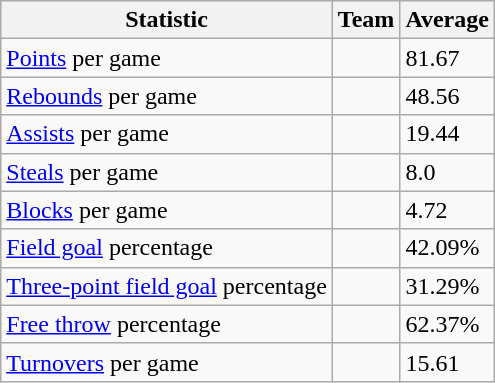<table class="wikitable">
<tr>
<th>Statistic</th>
<th>Team</th>
<th>Average</th>
</tr>
<tr>
<td><a href='#'>Points</a> per game</td>
<td></td>
<td>81.67</td>
</tr>
<tr>
<td><a href='#'>Rebounds</a> per game</td>
<td></td>
<td>48.56</td>
</tr>
<tr>
<td><a href='#'>Assists</a> per game</td>
<td></td>
<td>19.44</td>
</tr>
<tr>
<td><a href='#'>Steals</a> per game</td>
<td></td>
<td>8.0</td>
</tr>
<tr>
<td><a href='#'>Blocks</a> per game</td>
<td></td>
<td>4.72</td>
</tr>
<tr>
<td><a href='#'>Field goal</a> percentage</td>
<td></td>
<td>42.09%</td>
</tr>
<tr>
<td><a href='#'>Three-point field goal</a> percentage</td>
<td></td>
<td>31.29%</td>
</tr>
<tr>
<td><a href='#'>Free throw</a> percentage</td>
<td></td>
<td>62.37%</td>
</tr>
<tr>
<td><a href='#'>Turnovers</a> per game</td>
<td></td>
<td>15.61</td>
</tr>
</table>
